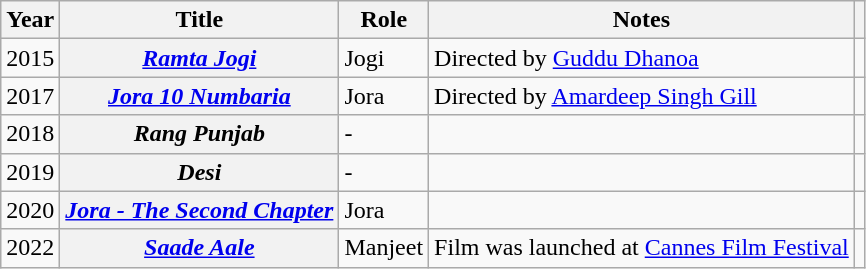<table class="wikitable sortable plainrowheaders">
<tr>
<th scope="col">Year</th>
<th scope="col">Title</th>
<th scope="col">Role</th>
<th class="unsortable" scope="col">Notes</th>
<th class="unsortable" scope="col"></th>
</tr>
<tr>
<td>2015</td>
<th scope="row"><em><a href='#'>Ramta Jogi</a></em></th>
<td>Jogi</td>
<td>Directed by <a href='#'>Guddu Dhanoa</a></td>
<td></td>
</tr>
<tr>
<td>2017</td>
<th scope="row"><em><a href='#'>Jora 10 Numbaria</a></em></th>
<td>Jora</td>
<td>Directed by <a href='#'>Amardeep Singh Gill</a></td>
<td></td>
</tr>
<tr>
<td>2018</td>
<th scope="row"><em>Rang Punjab</em></th>
<td>-</td>
<td></td>
<td></td>
</tr>
<tr>
<td>2019</td>
<th scope="row"><em>Desi</em></th>
<td>-</td>
<td></td>
<td></td>
</tr>
<tr>
<td>2020</td>
<th scope="row"><em><a href='#'>Jora - The Second Chapter</a></em></th>
<td>Jora</td>
<td></td>
<td></td>
</tr>
<tr>
<td>2022</td>
<th scope="row"><em><a href='#'>Saade Aale</a></em></th>
<td>Manjeet</td>
<td>Film was launched at <a href='#'>Cannes Film Festival</a></td>
<td></td>
</tr>
</table>
